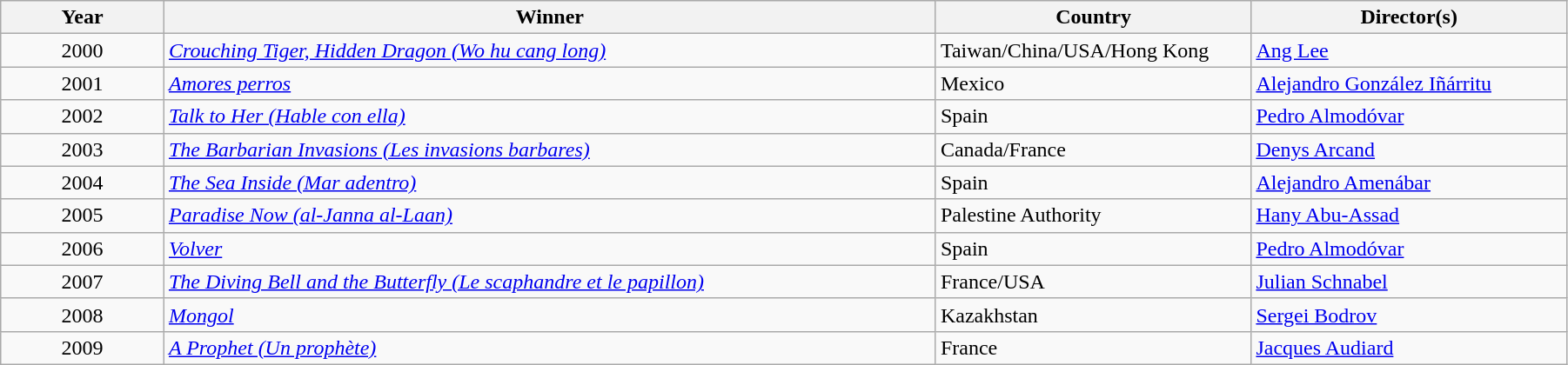<table class="wikitable" width="95%" cellpadding="5">
<tr>
<th width="100"><strong>Year</strong></th>
<th width="500"><strong>Winner</strong></th>
<th width="200"><strong>Country</strong></th>
<th width="200"><strong>Director(s)</strong></th>
</tr>
<tr>
<td style="text-align:center;">2000</td>
<td><em><a href='#'>Crouching Tiger, Hidden Dragon (Wo hu cang long)</a></em></td>
<td>Taiwan/China/USA/Hong Kong</td>
<td><a href='#'>Ang Lee</a></td>
</tr>
<tr>
<td style="text-align:center;">2001</td>
<td><em><a href='#'>Amores perros</a></em></td>
<td>Mexico</td>
<td><a href='#'>Alejandro González Iñárritu</a></td>
</tr>
<tr>
<td style="text-align:center;">2002</td>
<td><em><a href='#'>Talk to Her (Hable con ella)</a></em></td>
<td>Spain</td>
<td><a href='#'>Pedro Almodóvar</a></td>
</tr>
<tr>
<td style="text-align:center;">2003</td>
<td><em><a href='#'>The Barbarian Invasions (Les invasions barbares)</a></em></td>
<td>Canada/France</td>
<td><a href='#'>Denys Arcand</a></td>
</tr>
<tr>
<td style="text-align:center;">2004</td>
<td><em><a href='#'>The Sea Inside (Mar adentro)</a></em></td>
<td>Spain</td>
<td><a href='#'>Alejandro Amenábar</a></td>
</tr>
<tr>
<td style="text-align:center;">2005</td>
<td><em><a href='#'>Paradise Now (al-Janna al-Laan)</a></em></td>
<td>Palestine Authority</td>
<td><a href='#'>Hany Abu-Assad</a></td>
</tr>
<tr>
<td style="text-align:center;">2006</td>
<td><em><a href='#'>Volver</a></em></td>
<td>Spain</td>
<td><a href='#'>Pedro Almodóvar</a></td>
</tr>
<tr>
<td style="text-align:center;">2007</td>
<td><em><a href='#'>The Diving Bell and the Butterfly (Le scaphandre et le papillon)</a></em></td>
<td>France/USA</td>
<td><a href='#'>Julian Schnabel</a></td>
</tr>
<tr>
<td style="text-align:center;">2008</td>
<td><em><a href='#'>Mongol</a></em></td>
<td>Kazakhstan</td>
<td><a href='#'>Sergei Bodrov</a></td>
</tr>
<tr>
<td style="text-align:center;">2009</td>
<td><em><a href='#'>A Prophet (Un prophète)</a></em></td>
<td>France</td>
<td><a href='#'>Jacques Audiard</a></td>
</tr>
</table>
